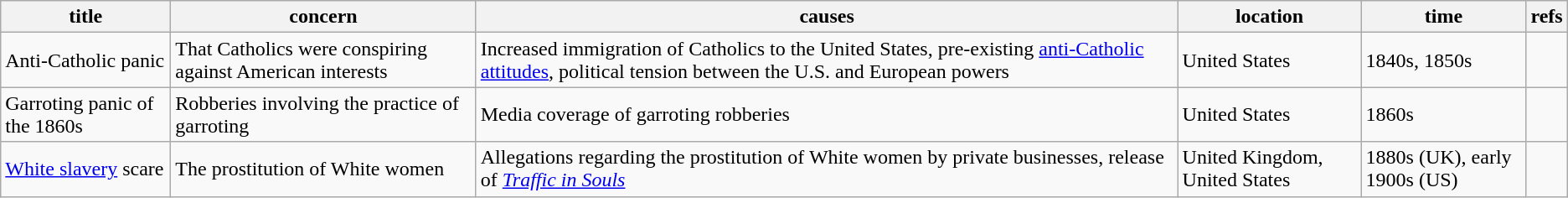<table class="wikitable">
<tr>
<th>title</th>
<th>concern</th>
<th>causes</th>
<th>location</th>
<th>time</th>
<th>refs</th>
</tr>
<tr>
<td>Anti-Catholic panic</td>
<td>That Catholics were conspiring against American interests</td>
<td>Increased immigration of Catholics to the United States, pre-existing <a href='#'>anti-Catholic attitudes</a>, political tension between the U.S. and European powers</td>
<td>United States</td>
<td>1840s, 1850s</td>
<td></td>
</tr>
<tr>
<td>Garroting panic of the 1860s</td>
<td>Robberies involving the practice of garroting</td>
<td>Media coverage of garroting robberies</td>
<td>United States</td>
<td>1860s</td>
<td></td>
</tr>
<tr>
<td><a href='#'>White slavery</a> scare</td>
<td>The prostitution of White women</td>
<td>Allegations regarding the prostitution of White women by private businesses, release of <em><a href='#'>Traffic in Souls</a></em></td>
<td>United Kingdom, United States</td>
<td>1880s (UK), early 1900s (US)</td>
<td></td>
</tr>
</table>
